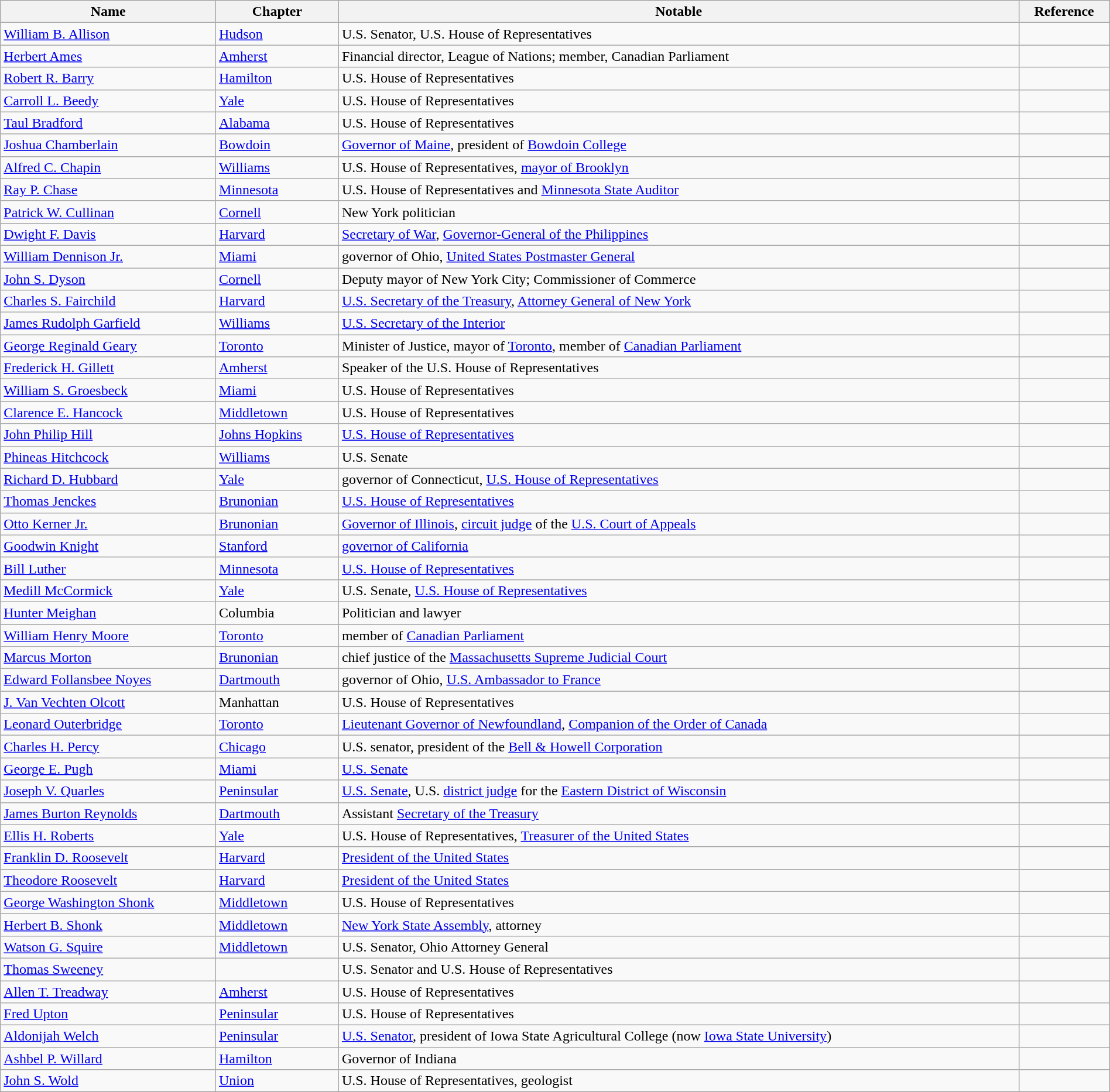<table class="sortable wikitable" style="width:100%;">
<tr>
<th>Name</th>
<th>Chapter</th>
<th>Notable</th>
<th>Reference</th>
</tr>
<tr>
<td><a href='#'>William B. Allison</a></td>
<td><a href='#'>Hudson</a></td>
<td>U.S. Senator, U.S. House of Representatives</td>
<td></td>
</tr>
<tr>
<td><a href='#'>Herbert Ames</a></td>
<td><a href='#'>Amherst</a></td>
<td>Financial director, League of Nations; member, Canadian Parliament</td>
<td></td>
</tr>
<tr>
<td><a href='#'>Robert R. Barry</a></td>
<td><a href='#'>Hamilton</a></td>
<td>U.S. House of Representatives</td>
<td></td>
</tr>
<tr>
<td><a href='#'>Carroll L. Beedy</a></td>
<td><a href='#'>Yale</a></td>
<td>U.S. House of Representatives</td>
<td></td>
</tr>
<tr>
<td><a href='#'>Taul Bradford</a></td>
<td><a href='#'>Alabama</a></td>
<td>U.S. House of Representatives</td>
<td></td>
</tr>
<tr>
<td><a href='#'>Joshua Chamberlain</a></td>
<td><a href='#'>Bowdoin</a></td>
<td><a href='#'>Governor of Maine</a>, president of <a href='#'>Bowdoin College</a></td>
<td></td>
</tr>
<tr>
<td><a href='#'>Alfred C. Chapin</a></td>
<td><a href='#'>Williams</a></td>
<td>U.S. House of Representatives, <a href='#'>mayor of Brooklyn</a></td>
<td></td>
</tr>
<tr>
<td><a href='#'>Ray P. Chase</a></td>
<td><a href='#'>Minnesota</a></td>
<td>U.S. House of Representatives and <a href='#'>Minnesota State Auditor</a></td>
<td></td>
</tr>
<tr>
<td><a href='#'>Patrick W. Cullinan</a></td>
<td><a href='#'>Cornell</a></td>
<td>New York politician</td>
<td></td>
</tr>
<tr>
<td><a href='#'>Dwight F. Davis</a></td>
<td><a href='#'>Harvard</a></td>
<td><a href='#'>Secretary of War</a>, <a href='#'>Governor-General of the Philippines</a></td>
<td></td>
</tr>
<tr>
<td><a href='#'>William Dennison Jr.</a></td>
<td><a href='#'>Miami</a></td>
<td>governor of Ohio, <a href='#'>United States Postmaster General</a></td>
<td></td>
</tr>
<tr>
<td><a href='#'>John S. Dyson</a></td>
<td><a href='#'>Cornell</a></td>
<td>Deputy mayor of New York City; Commissioner of Commerce</td>
<td></td>
</tr>
<tr>
<td><a href='#'>Charles S. Fairchild</a></td>
<td><a href='#'>Harvard</a></td>
<td><a href='#'>U.S. Secretary of the Treasury</a>, <a href='#'>Attorney General of New York</a></td>
<td></td>
</tr>
<tr>
<td><a href='#'>James Rudolph Garfield</a></td>
<td><a href='#'>Williams</a></td>
<td><a href='#'>U.S. Secretary of the Interior</a></td>
<td></td>
</tr>
<tr>
<td><a href='#'>George Reginald Geary</a></td>
<td><a href='#'>Toronto</a></td>
<td>Minister of Justice, mayor of <a href='#'>Toronto</a>, member of <a href='#'>Canadian Parliament</a></td>
<td></td>
</tr>
<tr>
<td><a href='#'>Frederick H. Gillett</a></td>
<td><a href='#'>Amherst</a></td>
<td>Speaker of the U.S. House of Representatives</td>
<td></td>
</tr>
<tr>
<td><a href='#'>William S. Groesbeck</a></td>
<td><a href='#'>Miami</a></td>
<td>U.S. House of Representatives</td>
<td></td>
</tr>
<tr>
<td><a href='#'>Clarence E. Hancock</a></td>
<td><a href='#'>Middletown</a></td>
<td>U.S. House of Representatives</td>
<td></td>
</tr>
<tr>
<td><a href='#'>John Philip Hill</a></td>
<td><a href='#'>Johns Hopkins</a></td>
<td><a href='#'>U.S. House of Representatives</a></td>
<td></td>
</tr>
<tr>
<td><a href='#'>Phineas Hitchcock</a></td>
<td><a href='#'>Williams</a></td>
<td>U.S. Senate</td>
<td></td>
</tr>
<tr>
<td><a href='#'>Richard D. Hubbard</a></td>
<td><a href='#'>Yale</a></td>
<td>governor of Connecticut, <a href='#'>U.S. House of Representatives</a></td>
<td></td>
</tr>
<tr>
<td><a href='#'>Thomas Jenckes</a></td>
<td><a href='#'>Brunonian</a></td>
<td><a href='#'>U.S. House of Representatives</a></td>
<td></td>
</tr>
<tr>
<td><a href='#'>Otto Kerner Jr.</a></td>
<td><a href='#'>Brunonian</a></td>
<td><a href='#'>Governor of Illinois</a>, <a href='#'>circuit judge</a> of the <a href='#'>U.S. Court of Appeals</a></td>
<td></td>
</tr>
<tr>
<td><a href='#'>Goodwin Knight</a></td>
<td><a href='#'>Stanford</a></td>
<td><a href='#'>governor of California</a></td>
<td></td>
</tr>
<tr>
<td><a href='#'>Bill Luther</a></td>
<td><a href='#'>Minnesota</a></td>
<td><a href='#'>U.S. House of Representatives</a></td>
<td></td>
</tr>
<tr>
<td><a href='#'>Medill McCormick</a></td>
<td><a href='#'>Yale</a></td>
<td>U.S. Senate, <a href='#'>U.S. House of Representatives</a></td>
<td></td>
</tr>
<tr>
<td><a href='#'>Hunter Meighan</a></td>
<td>Columbia</td>
<td>Politician and lawyer</td>
<td></td>
</tr>
<tr>
<td><a href='#'>William Henry Moore</a></td>
<td><a href='#'>Toronto</a></td>
<td>member of <a href='#'>Canadian Parliament</a></td>
<td></td>
</tr>
<tr>
<td><a href='#'>Marcus Morton</a></td>
<td><a href='#'>Brunonian</a></td>
<td>chief justice of the <a href='#'>Massachusetts Supreme Judicial Court</a></td>
<td></td>
</tr>
<tr>
<td><a href='#'>Edward Follansbee Noyes</a></td>
<td><a href='#'>Dartmouth</a></td>
<td>governor of Ohio, <a href='#'>U.S. Ambassador to France</a></td>
<td></td>
</tr>
<tr>
<td><a href='#'>J. Van Vechten Olcott</a></td>
<td>Manhattan</td>
<td>U.S. House of Representatives</td>
<td></td>
</tr>
<tr>
<td><a href='#'>Leonard Outerbridge</a></td>
<td><a href='#'>Toronto</a></td>
<td><a href='#'>Lieutenant Governor of Newfoundland</a>, <a href='#'>Companion of the Order of Canada</a></td>
<td></td>
</tr>
<tr>
<td><a href='#'>Charles H. Percy</a></td>
<td><a href='#'>Chicago</a></td>
<td>U.S. senator, president of the <a href='#'>Bell & Howell Corporation</a></td>
<td></td>
</tr>
<tr>
<td><a href='#'>George E. Pugh</a></td>
<td><a href='#'>Miami</a></td>
<td><a href='#'>U.S. Senate</a></td>
<td></td>
</tr>
<tr>
<td><a href='#'>Joseph V. Quarles</a></td>
<td><a href='#'>Peninsular</a></td>
<td><a href='#'>U.S. Senate</a>, U.S. <a href='#'>district judge</a> for the <a href='#'>Eastern District of Wisconsin</a></td>
<td></td>
</tr>
<tr>
<td><a href='#'>James Burton Reynolds</a></td>
<td><a href='#'>Dartmouth</a></td>
<td>Assistant <a href='#'>Secretary of the Treasury</a></td>
<td></td>
</tr>
<tr>
<td><a href='#'>Ellis H. Roberts</a></td>
<td><a href='#'>Yale</a></td>
<td>U.S. House of Representatives, <a href='#'>Treasurer of the United States</a></td>
<td></td>
</tr>
<tr>
<td><a href='#'>Franklin D. Roosevelt</a></td>
<td><a href='#'>Harvard</a></td>
<td><a href='#'>President of the United States</a></td>
<td></td>
</tr>
<tr>
<td><a href='#'>Theodore Roosevelt</a></td>
<td><a href='#'>Harvard</a></td>
<td><a href='#'>President of the United States</a></td>
<td></td>
</tr>
<tr>
<td><a href='#'>George Washington Shonk</a></td>
<td><a href='#'>Middletown</a></td>
<td>U.S. House of Representatives</td>
<td></td>
</tr>
<tr>
<td><a href='#'>Herbert B. Shonk</a></td>
<td><a href='#'>Middletown</a></td>
<td><a href='#'>New York State Assembly</a>, attorney</td>
<td></td>
</tr>
<tr>
<td><a href='#'>Watson G. Squire</a></td>
<td><a href='#'>Middletown</a></td>
<td>U.S. Senator, Ohio Attorney General</td>
<td></td>
</tr>
<tr>
<td><a href='#'>Thomas Sweeney</a></td>
<td></td>
<td>U.S. Senator and U.S. House of Representatives</td>
<td></td>
</tr>
<tr>
<td><a href='#'>Allen T. Treadway</a></td>
<td><a href='#'>Amherst</a></td>
<td>U.S. House of Representatives</td>
<td></td>
</tr>
<tr>
<td><a href='#'>Fred Upton</a></td>
<td><a href='#'>Peninsular</a></td>
<td>U.S. House of Representatives</td>
<td></td>
</tr>
<tr>
<td><a href='#'>Aldonijah Welch</a></td>
<td><a href='#'>Peninsular</a></td>
<td><a href='#'>U.S. Senator</a>, president of Iowa State Agricultural College (now <a href='#'>Iowa State University</a>)</td>
<td></td>
</tr>
<tr>
<td><a href='#'>Ashbel P. Willard</a></td>
<td><a href='#'>Hamilton</a></td>
<td>Governor of Indiana</td>
<td></td>
</tr>
<tr>
<td><a href='#'>John S. Wold</a></td>
<td><a href='#'>Union</a></td>
<td>U.S. House of Representatives, geologist</td>
<td></td>
</tr>
</table>
